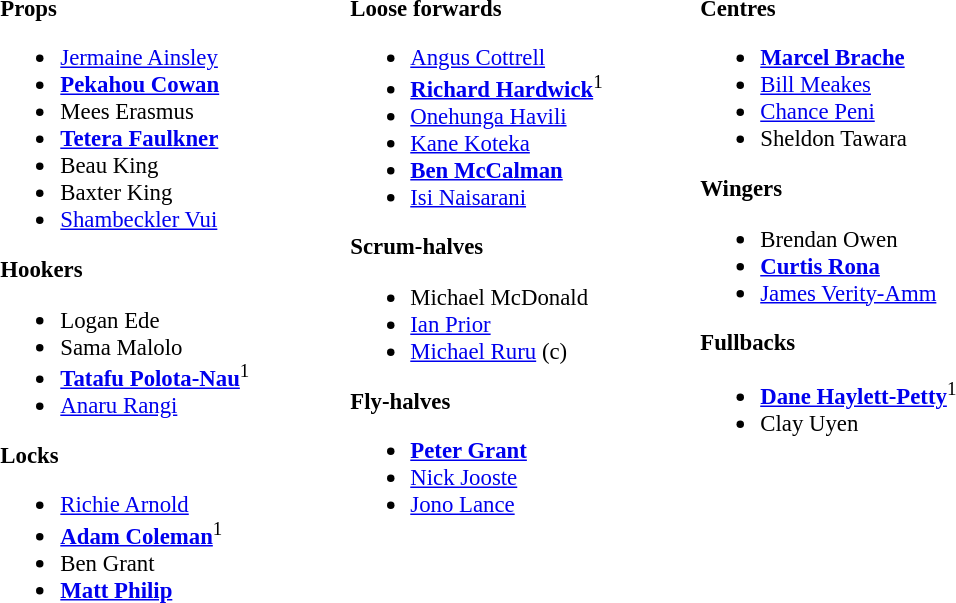<table class="toccolours" width="700" style="border-collapse: collapse;">
<tr>
<td width="3%"> </td>
<td width="30%" style="font-size: 95%;" valign="top"><br><strong>Props</strong><ul><li><a href='#'>Jermaine Ainsley</a></li><li><strong><a href='#'>Pekahou Cowan</a></strong></li><li>Mees Erasmus</li><li><strong><a href='#'>Tetera Faulkner</a></strong></li><li>Beau King</li><li>Baxter King</li><li><a href='#'>Shambeckler Vui</a></li></ul><strong>Hookers</strong><ul><li>Logan Ede</li><li>Sama Malolo</li><li><strong><a href='#'>Tatafu Polota-Nau</a></strong><sup>1</sup></li><li><a href='#'>Anaru Rangi</a></li></ul><strong>Locks</strong><ul><li><a href='#'>Richie Arnold</a></li><li><strong><a href='#'>Adam Coleman</a></strong><sup>1</sup></li><li>Ben Grant</li><li><strong><a href='#'>Matt Philip</a></strong></li></ul></td>
<td width="3%"> </td>
<td width="30%" style="font-size: 95%;" valign="top"><br><strong>Loose forwards</strong><ul><li><a href='#'>Angus Cottrell</a></li><li><strong><a href='#'>Richard Hardwick</a></strong><sup>1</sup></li><li><a href='#'>Onehunga Havili</a></li><li><a href='#'>Kane Koteka</a></li><li><strong><a href='#'>Ben McCalman</a></strong> </li><li><a href='#'>Isi Naisarani</a></li></ul><strong>Scrum-halves</strong><ul><li>Michael McDonald</li><li><a href='#'>Ian Prior</a></li><li><a href='#'>Michael Ruru</a> (c)</li></ul><strong>Fly-halves</strong><ul><li><strong><a href='#'>Peter Grant</a></strong></li><li><a href='#'>Nick Jooste</a></li><li><a href='#'>Jono Lance</a></li></ul></td>
<td width="3%"> </td>
<td width="30%" style="font-size: 95%;" valign="top"><br><strong>Centres</strong><ul><li><strong><a href='#'>Marcel Brache</a></strong></li><li><a href='#'>Bill Meakes</a></li><li><a href='#'>Chance Peni</a></li><li>Sheldon Tawara</li></ul><strong>Wingers</strong><ul><li>Brendan Owen</li><li><strong><a href='#'>Curtis Rona</a></strong></li><li><a href='#'>James Verity-Amm</a></li></ul><strong>Fullbacks</strong><ul><li><strong><a href='#'>Dane Haylett-Petty</a></strong><sup>1</sup></li><li>Clay Uyen</li></ul></td>
</tr>
</table>
